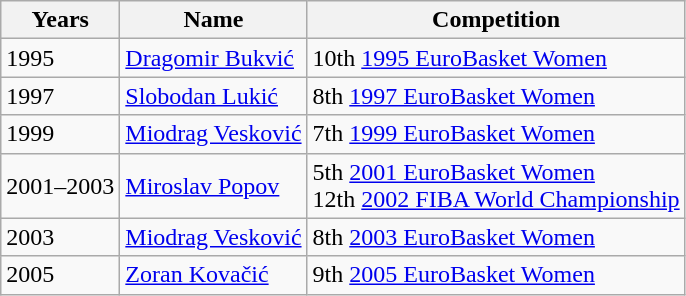<table class="wikitable">
<tr>
<th>Years</th>
<th>Name</th>
<th>Competition</th>
</tr>
<tr>
<td>1995</td>
<td> <a href='#'>Dragomir Bukvić</a></td>
<td>10th <a href='#'>1995 EuroBasket Women</a></td>
</tr>
<tr>
<td>1997</td>
<td> <a href='#'>Slobodan Lukić</a></td>
<td>8th <a href='#'>1997 EuroBasket Women</a></td>
</tr>
<tr>
<td>1999</td>
<td> <a href='#'>Miodrag Vesković</a></td>
<td>7th <a href='#'>1999 EuroBasket Women</a></td>
</tr>
<tr>
<td>2001–2003</td>
<td> <a href='#'>Miroslav Popov</a></td>
<td>5th <a href='#'>2001 EuroBasket Women</a><br> 12th <a href='#'>2002 FIBA World Championship</a></td>
</tr>
<tr>
<td>2003</td>
<td> <a href='#'>Miodrag Vesković</a></td>
<td>8th <a href='#'>2003 EuroBasket Women</a></td>
</tr>
<tr>
<td>2005</td>
<td> <a href='#'>Zoran Kovačić</a></td>
<td>9th <a href='#'>2005 EuroBasket Women</a></td>
</tr>
</table>
